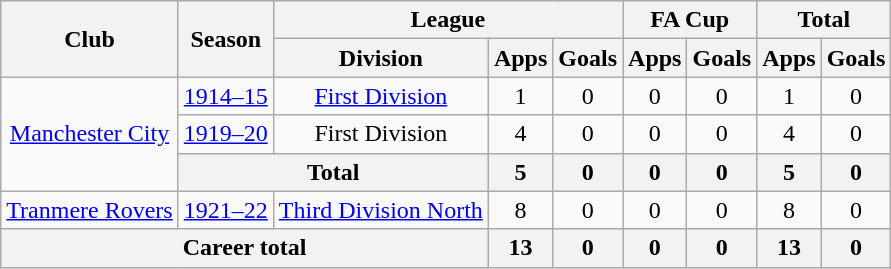<table class="wikitable" style="text-align: center;">
<tr>
<th rowspan="2">Club</th>
<th rowspan="2">Season</th>
<th colspan="3">League</th>
<th colspan="2">FA Cup</th>
<th colspan="2">Total</th>
</tr>
<tr>
<th>Division</th>
<th>Apps</th>
<th>Goals</th>
<th>Apps</th>
<th>Goals</th>
<th>Apps</th>
<th>Goals</th>
</tr>
<tr>
<td rowspan="3"><a href='#'>Manchester City</a></td>
<td><a href='#'>1914–15</a></td>
<td><a href='#'>First Division</a></td>
<td>1</td>
<td>0</td>
<td>0</td>
<td>0</td>
<td>1</td>
<td>0</td>
</tr>
<tr>
<td><a href='#'>1919–20</a></td>
<td>First Division</td>
<td>4</td>
<td>0</td>
<td>0</td>
<td>0</td>
<td>4</td>
<td>0</td>
</tr>
<tr>
<th colspan="2">Total</th>
<th>5</th>
<th>0</th>
<th>0</th>
<th>0</th>
<th>5</th>
<th>0</th>
</tr>
<tr>
<td><a href='#'>Tranmere Rovers</a></td>
<td><a href='#'>1921–22</a></td>
<td><a href='#'>Third Division North</a></td>
<td>8</td>
<td>0</td>
<td>0</td>
<td>0</td>
<td>8</td>
<td>0</td>
</tr>
<tr>
<th colspan="3">Career total</th>
<th>13</th>
<th>0</th>
<th>0</th>
<th>0</th>
<th>13</th>
<th>0</th>
</tr>
</table>
